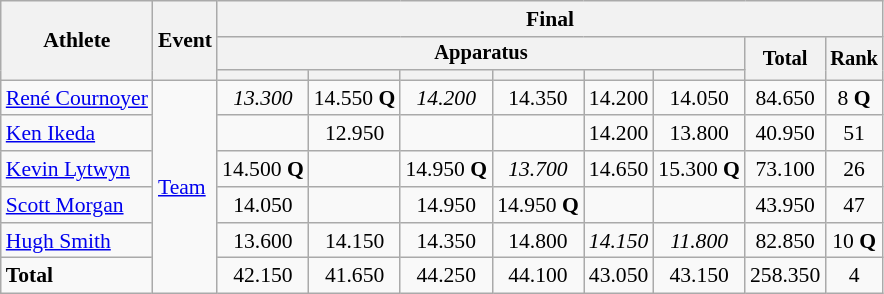<table class="wikitable" style="font-size:90%">
<tr>
<th rowspan=3>Athlete</th>
<th rowspan=3>Event</th>
<th colspan =8>Final</th>
</tr>
<tr style="font-size:95%">
<th colspan=6>Apparatus</th>
<th rowspan=2>Total</th>
<th rowspan=2>Rank</th>
</tr>
<tr style="font-size:95%">
<th></th>
<th></th>
<th></th>
<th></th>
<th></th>
<th></th>
</tr>
<tr align=center>
<td align=left><a href='#'>René Cournoyer</a></td>
<td style="text-align:left;" rowspan="6"><a href='#'>Team</a></td>
<td><em>13.300</em></td>
<td>14.550 <strong>Q</strong></td>
<td><em>14.200</em></td>
<td>14.350</td>
<td>14.200</td>
<td>14.050</td>
<td>84.650</td>
<td>8 <strong>Q</strong></td>
</tr>
<tr align=center>
<td align=left><a href='#'>Ken Ikeda</a></td>
<td></td>
<td>12.950</td>
<td></td>
<td></td>
<td>14.200</td>
<td>13.800</td>
<td>40.950</td>
<td>51</td>
</tr>
<tr align=center>
<td align=left><a href='#'>Kevin Lytwyn</a></td>
<td>14.500 <strong>Q</strong></td>
<td></td>
<td>14.950 <strong>Q</strong></td>
<td><em>13.700</em></td>
<td>14.650</td>
<td>15.300 <strong>Q</strong></td>
<td>73.100</td>
<td>26</td>
</tr>
<tr align=center>
<td align=left><a href='#'>Scott Morgan</a></td>
<td>14.050</td>
<td></td>
<td>14.950</td>
<td>14.950 <strong>Q</strong></td>
<td></td>
<td></td>
<td>43.950</td>
<td>47</td>
</tr>
<tr align=center>
<td align=left><a href='#'>Hugh Smith</a></td>
<td>13.600</td>
<td>14.150</td>
<td>14.350</td>
<td>14.800</td>
<td><em>14.150</em></td>
<td><em>11.800</em></td>
<td>82.850</td>
<td>10 <strong>Q</strong></td>
</tr>
<tr align=center>
<td align=left><strong>Total</strong></td>
<td>42.150</td>
<td>41.650</td>
<td>44.250</td>
<td>44.100</td>
<td>43.050</td>
<td>43.150</td>
<td>258.350</td>
<td>4</td>
</tr>
</table>
